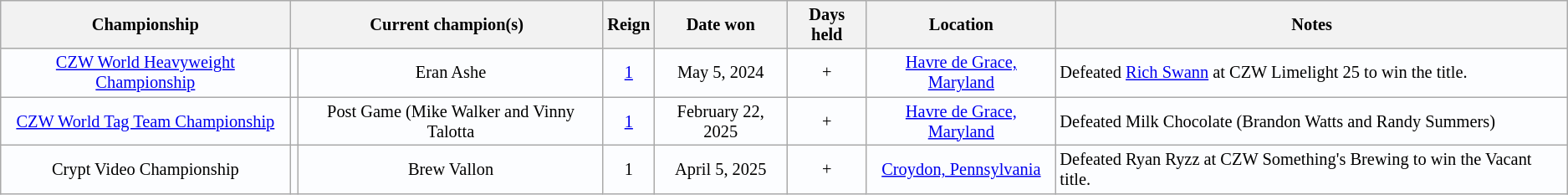<table class="wikitable" style="text-align:center; background:#fcfdff; font-size:85%;">
<tr>
<th>Championship</th>
<th colspan=2>Current champion(s)</th>
<th>Reign</th>
<th>Date won</th>
<th>Days held</th>
<th>Location</th>
<th>Notes</th>
</tr>
<tr>
<td><a href='#'>CZW World Heavyweight Championship</a></td>
<td></td>
<td>Eran Ashe</td>
<td><a href='#'>1</a></td>
<td>May 5, 2024</td>
<td>+</td>
<td><a href='#'>Havre de Grace, Maryland</a></td>
<td align=left>Defeated <a href='#'>Rich Swann</a> at CZW Limelight 25 to win the title.</td>
</tr>
<tr>
<td><a href='#'>CZW World Tag Team Championship</a></td>
<td></td>
<td>Post Game (Mike Walker and Vinny Talotta</td>
<td><a href='#'>1</a></td>
<td>February 22, 2025</td>
<td>+</td>
<td><a href='#'>Havre de Grace, Maryland</a></td>
<td align=left>Defeated Milk Chocolate (Brandon Watts and Randy Summers)</td>
</tr>
<tr>
<td>Crypt Video Championship</td>
<td></td>
<td>Brew Vallon</td>
<td>1</td>
<td>April 5, 2025</td>
<td>+</td>
<td><a href='#'>Croydon, Pennsylvania</a></td>
<td align=left>Defeated Ryan Ryzz at CZW Something's Brewing to win the Vacant title.</td>
</tr>
</table>
